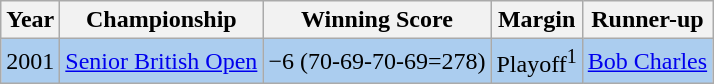<table class="wikitable">
<tr>
<th>Year</th>
<th>Championship</th>
<th>Winning Score</th>
<th>Margin</th>
<th>Runner-up</th>
</tr>
<tr style="background:#ABCDEF;">
<td>2001</td>
<td><a href='#'>Senior British Open</a></td>
<td>−6 (70-69-70-69=278)</td>
<td>Playoff<sup>1</sup></td>
<td> <a href='#'>Bob Charles</a></td>
</tr>
</table>
